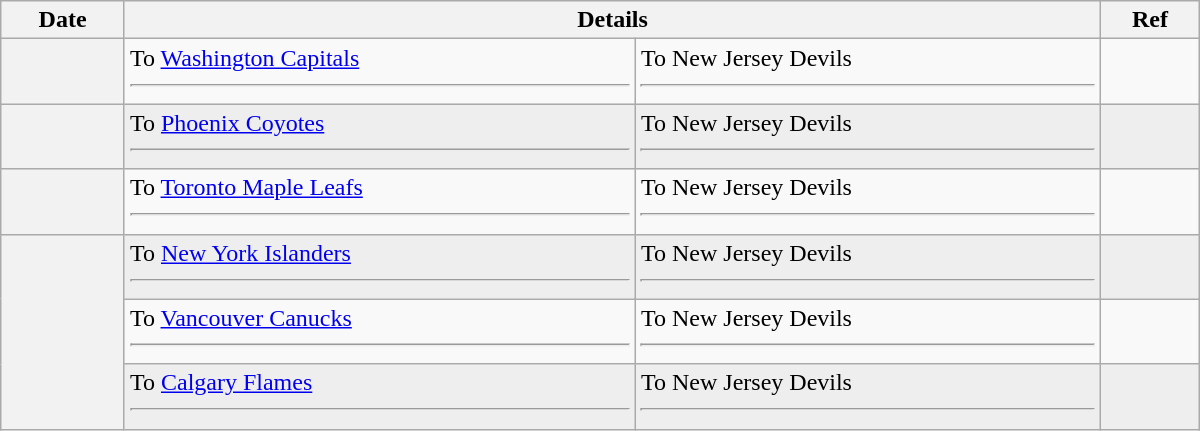<table class="wikitable plainrowheaders" style="width: 50em;">
<tr>
<th scope="col">Date</th>
<th scope="col" colspan="2">Details</th>
<th scope="col">Ref</th>
</tr>
<tr>
<th scope="row"></th>
<td valign="top">To <a href='#'>Washington Capitals</a> <hr></td>
<td valign="top">To New Jersey Devils <hr></td>
<td></td>
</tr>
<tr bgcolor="#eeeeee">
<th scope="row"></th>
<td valign="top">To <a href='#'>Phoenix Coyotes</a> <hr></td>
<td valign="top">To New Jersey Devils <hr></td>
<td></td>
</tr>
<tr>
<th scope="row"></th>
<td valign="top">To <a href='#'>Toronto Maple Leafs</a> <hr></td>
<td valign="top">To New Jersey Devils <hr></td>
<td></td>
</tr>
<tr bgcolor="#eeeeee">
<th scope="row" rowspan=3></th>
<td valign="top">To <a href='#'>New York Islanders</a> <hr></td>
<td valign="top">To New Jersey Devils <hr></td>
<td></td>
</tr>
<tr>
<td valign="top">To <a href='#'>Vancouver Canucks</a> <hr></td>
<td valign="top">To New Jersey Devils <hr></td>
<td></td>
</tr>
<tr bgcolor="#eeeeee">
<td valign="top">To <a href='#'>Calgary Flames</a> <hr></td>
<td valign="top">To New Jersey Devils <hr></td>
<td></td>
</tr>
</table>
